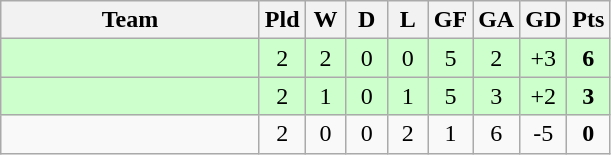<table class="wikitable" style="text-align:center;">
<tr>
<th width=165>Team</th>
<th width=20>Pld</th>
<th width=20>W</th>
<th width=20>D</th>
<th width=20>L</th>
<th width=20>GF</th>
<th width=20>GA</th>
<th width=20>GD</th>
<th width=20>Pts</th>
</tr>
<tr style="background:#ccffcc">
<td style="text-align:left;"></td>
<td>2</td>
<td>2</td>
<td>0</td>
<td>0</td>
<td>5</td>
<td>2</td>
<td>+3</td>
<td><strong>6</strong></td>
</tr>
<tr style="background:#ccffcc">
<td style="text-align:left;"></td>
<td>2</td>
<td>1</td>
<td>0</td>
<td>1</td>
<td>5</td>
<td>3</td>
<td>+2</td>
<td><strong>3</strong></td>
</tr>
<tr>
<td style="text-align:left;"></td>
<td>2</td>
<td>0</td>
<td>0</td>
<td>2</td>
<td>1</td>
<td>6</td>
<td>-5</td>
<td><strong>0</strong></td>
</tr>
</table>
